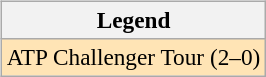<table>
<tr valign=top>
<td><br><table class=wikitable style=font-size:97%>
<tr>
<th>Legend</th>
</tr>
<tr bgcolor=moccasin>
<td>ATP Challenger Tour (2–0)</td>
</tr>
</table>
</td>
<td></td>
</tr>
</table>
